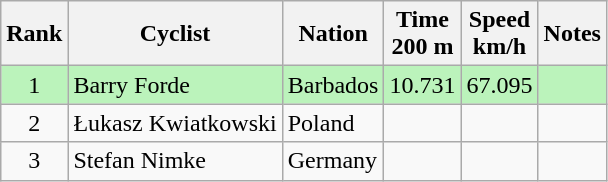<table class="wikitable sortable" style="text-align:center">
<tr>
<th>Rank</th>
<th>Cyclist</th>
<th>Nation</th>
<th>Time<br>200 m</th>
<th>Speed<br>km/h</th>
<th>Notes</th>
</tr>
<tr bgcolor=bbf3bb>
<td>1</td>
<td align=left>Barry Forde</td>
<td align=left>Barbados</td>
<td>10.731</td>
<td>67.095</td>
<td></td>
</tr>
<tr>
<td>2</td>
<td align=left>Łukasz Kwiatkowski</td>
<td align=left>Poland</td>
<td></td>
<td></td>
<td></td>
</tr>
<tr>
<td>3</td>
<td align=left>Stefan Nimke</td>
<td align=left>Germany</td>
<td></td>
<td></td>
<td></td>
</tr>
</table>
